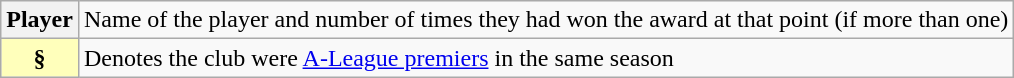<table class="wikitable plainrowheaders">
<tr>
<th scope="row"><strong>Player </strong></th>
<td>Name of the player and number of times they had won the award at that point (if more than one)</td>
</tr>
<tr>
<th scope="row" style="text-align:center; background:#ffb">§</th>
<td>Denotes the club were <a href='#'>A-League premiers</a> in the same season</td>
</tr>
</table>
